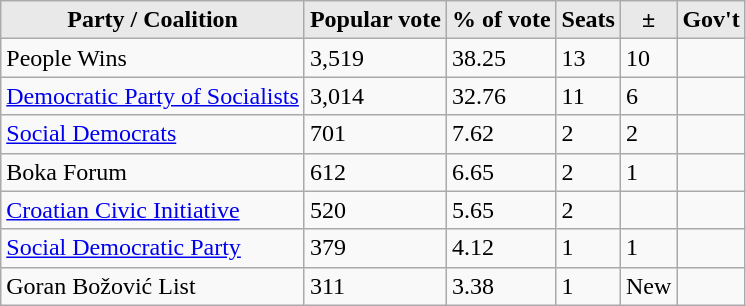<table class="wikitable" style="text-align:left;">
<tr>
<th style="background-color:#E9E9E9" align=left valign=top>Party / Coalition</th>
<th style="background-color:#E9E9E9">Popular vote</th>
<th style="background-color:#E9E9E9">% of vote</th>
<th style="background-color:#E9E9E9">Seats</th>
<th style="background-color:#E9E9E9">±</th>
<th style="background-color:#E9E9E9">Gov't</th>
</tr>
<tr>
<td>People Wins</td>
<td>3,519</td>
<td>38.25</td>
<td>13</td>
<td>10</td>
<td></td>
</tr>
<tr>
<td><a href='#'>Democratic Party of Socialists</a></td>
<td>3,014</td>
<td>32.76</td>
<td>11</td>
<td>6</td>
<td></td>
</tr>
<tr>
<td><a href='#'>Social Democrats</a></td>
<td>701</td>
<td>7.62</td>
<td>2</td>
<td>2</td>
<td></td>
</tr>
<tr>
<td>Boka Forum</td>
<td>612</td>
<td>6.65</td>
<td>2</td>
<td>1</td>
<td></td>
</tr>
<tr>
<td><a href='#'>Croatian Civic Initiative</a></td>
<td>520</td>
<td>5.65</td>
<td>2</td>
<td></td>
<td></td>
</tr>
<tr>
<td><a href='#'>Social Democratic Party</a></td>
<td>379</td>
<td>4.12</td>
<td>1</td>
<td>1</td>
<td></td>
</tr>
<tr>
<td>Goran Božović List</td>
<td>311</td>
<td>3.38</td>
<td>1</td>
<td>New</td>
<td></td>
</tr>
</table>
